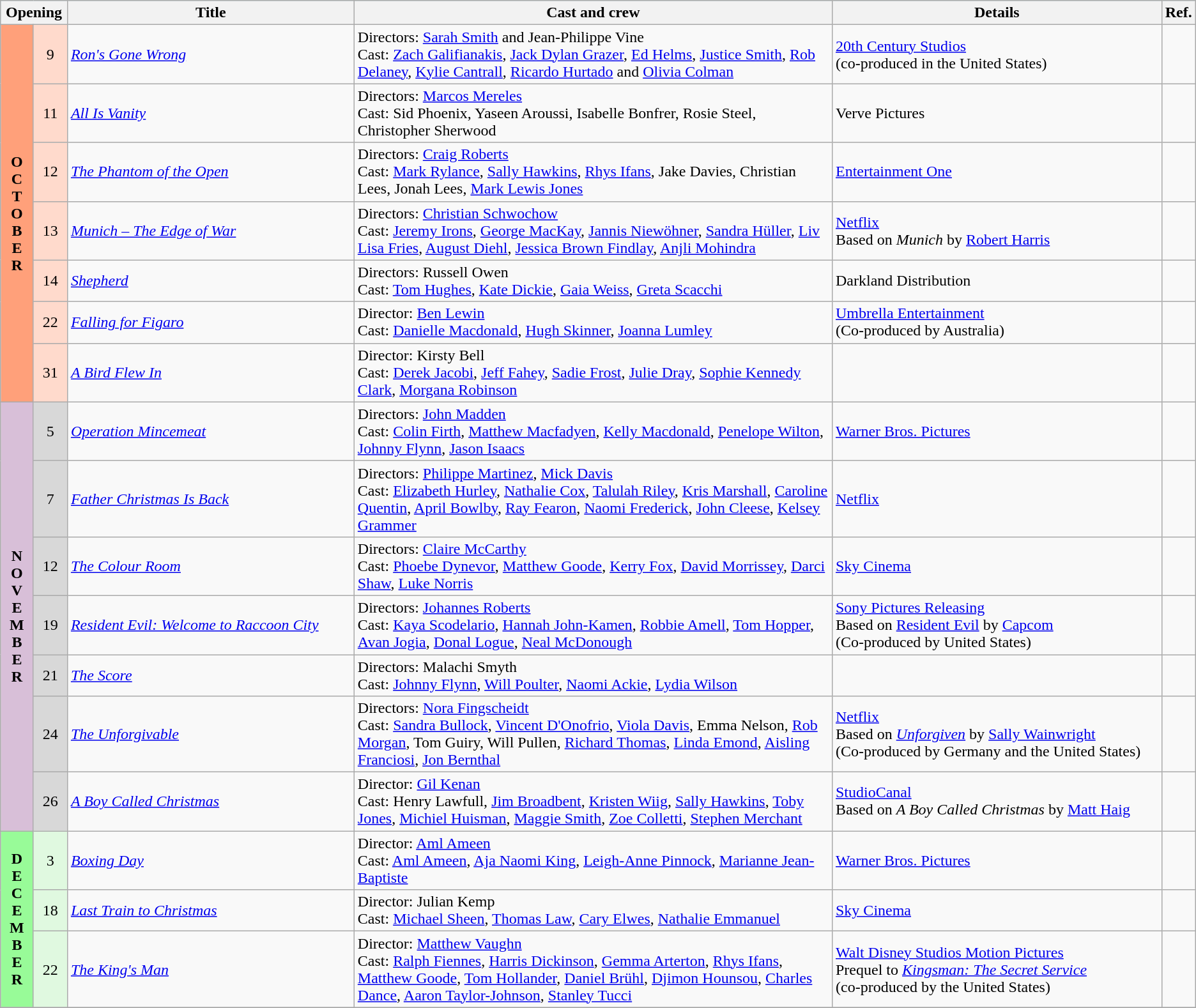<table class="wikitable">
<tr style="background:#b0e0e6; text-align:center;">
<th colspan="2">Opening</th>
<th style="width:24%;">Title</th>
<th style="width:40%;">Cast and crew</th>
<th>Details</th>
<th style="width:2%;">Ref.</th>
</tr>
<tr>
<th rowspan="7" style="text-align:center; background:#ffa07a; textcolor:#000;">O<br>C<br>T<br>O<br>B<br>E<br>R</th>
<td rowspan="1" style="text-align:center; background:#ffdacc;">9</td>
<td><em><a href='#'>Ron's Gone Wrong</a></em></td>
<td>Directors: <a href='#'>Sarah Smith</a> and Jean-Philippe Vine<br>Cast: <a href='#'>Zach Galifianakis</a>, <a href='#'>Jack Dylan Grazer</a>, <a href='#'>Ed Helms</a>, <a href='#'>Justice Smith</a>, <a href='#'>Rob Delaney</a>, <a href='#'>Kylie Cantrall</a>, <a href='#'>Ricardo Hurtado</a> and <a href='#'>Olivia Colman</a></td>
<td><a href='#'>20th Century Studios</a><br>(co-produced in the United States)</td>
<td style="text-align:center"></td>
</tr>
<tr>
<td rowspan="1" style="text-align:center; background:#ffdacc;">11</td>
<td><em><a href='#'>All Is Vanity</a></em></td>
<td>Directors: <a href='#'>Marcos Mereles</a><br>Cast: Sid Phoenix, Yaseen Aroussi, Isabelle Bonfrer, Rosie Steel, Christopher Sherwood</td>
<td>Verve Pictures</td>
<td></td>
</tr>
<tr>
<td rowspan="1" style="text-align:center; background:#ffdacc;">12</td>
<td><em><a href='#'>The Phantom of the Open</a></em></td>
<td>Directors: <a href='#'>Craig Roberts</a> <br> Cast: <a href='#'>Mark Rylance</a>, <a href='#'>Sally Hawkins</a>, <a href='#'>Rhys Ifans</a>, Jake Davies, Christian Lees, Jonah Lees, <a href='#'>Mark Lewis Jones</a></td>
<td><a href='#'>Entertainment One</a></td>
<td></td>
</tr>
<tr>
<td rowspan="1" style="text-align:center; background:#ffdacc;">13</td>
<td><em><a href='#'>Munich – The Edge of War</a></em></td>
<td>Directors: <a href='#'>Christian Schwochow</a> <br> Cast: <a href='#'>Jeremy Irons</a>, <a href='#'>George MacKay</a>, <a href='#'>Jannis Niewöhner</a>, <a href='#'>Sandra Hüller</a>, <a href='#'>Liv Lisa Fries</a>, <a href='#'>August Diehl</a>, <a href='#'>Jessica Brown Findlay</a>, <a href='#'>Anjli Mohindra</a></td>
<td><a href='#'>Netflix</a> <br> Based on <em>Munich</em> by <a href='#'>Robert Harris</a></td>
<td style="text-align:center"></td>
</tr>
<tr>
<td rowspan="1" style="text-align:center; background:#ffdacc;">14</td>
<td><em><a href='#'>Shepherd</a></em></td>
<td>Directors: Russell Owen<br>Cast: <a href='#'>Tom Hughes</a>, <a href='#'>Kate Dickie</a>, <a href='#'>Gaia Weiss</a>, <a href='#'>Greta Scacchi</a></td>
<td>Darkland Distribution</td>
<td style="text-align:center"></td>
</tr>
<tr>
<td rowspan="1" style="text-align:center; background:#ffdacc;">22</td>
<td><em><a href='#'>Falling for Figaro</a></em></td>
<td>Director: <a href='#'>Ben Lewin</a> <br> Cast: <a href='#'>Danielle Macdonald</a>, <a href='#'>Hugh Skinner</a>, <a href='#'>Joanna Lumley</a></td>
<td><a href='#'>Umbrella Entertainment</a> <br> (Co-produced by Australia)</td>
<td style="text-align:center"></td>
</tr>
<tr>
<td rowspan="1" style="text-align:center; background:#ffdacc;">31</td>
<td><em><a href='#'>A Bird Flew In</a></em></td>
<td>Director: Kirsty Bell <br> Cast: <a href='#'>Derek Jacobi</a>, <a href='#'>Jeff Fahey</a>, <a href='#'>Sadie Frost</a>, <a href='#'>Julie Dray</a>, <a href='#'>Sophie Kennedy Clark</a>, <a href='#'>Morgana Robinson</a></td>
<td></td>
<td style="text-align:center"></td>
</tr>
<tr>
<th rowspan="7" style="text-align:center; background:thistle; textcolor:#000;">N<br>O<br>V<br>E<br>M<br>B<br>E<br>R</th>
<td rowspan="1" style="text-align:center; background:#d8d8d8;">5</td>
<td><em><a href='#'>Operation Mincemeat</a></em></td>
<td>Directors: <a href='#'>John Madden</a> <br> Cast: <a href='#'>Colin Firth</a>, <a href='#'>Matthew Macfadyen</a>, <a href='#'>Kelly Macdonald</a>, <a href='#'>Penelope Wilton</a>, <a href='#'>Johnny Flynn</a>, <a href='#'>Jason Isaacs</a></td>
<td><a href='#'>Warner Bros. Pictures</a></td>
<td style="text-align:center"></td>
</tr>
<tr>
<td rowspan="1" style="text-align:center; background:#d8d8d8;">7</td>
<td><em><a href='#'>Father Christmas Is Back</a></em></td>
<td>Directors: <a href='#'>Philippe Martinez</a>, <a href='#'>Mick Davis</a> <br> Cast: <a href='#'>Elizabeth Hurley</a>, <a href='#'>Nathalie Cox</a>, <a href='#'>Talulah Riley</a>, <a href='#'>Kris Marshall</a>, <a href='#'>Caroline Quentin</a>, <a href='#'>April Bowlby</a>, <a href='#'>Ray Fearon</a>, <a href='#'>Naomi Frederick</a>, <a href='#'>John Cleese</a>, <a href='#'>Kelsey Grammer</a></td>
<td><a href='#'>Netflix</a></td>
<td style="text-align:center"></td>
</tr>
<tr>
<td rowspan="1" style="text-align:center; background:#d8d8d8;">12</td>
<td><em><a href='#'>The Colour Room</a></em></td>
<td>Directors: <a href='#'>Claire McCarthy</a> <br> Cast: <a href='#'>Phoebe Dynevor</a>, <a href='#'>Matthew Goode</a>, <a href='#'>Kerry Fox</a>, <a href='#'>David Morrissey</a>, <a href='#'>Darci Shaw</a>, <a href='#'>Luke Norris</a></td>
<td><a href='#'>Sky Cinema</a></td>
<td style="text-align:center"></td>
</tr>
<tr>
<td rowspan="1" style="text-align:center; background:#d8d8d8;">19</td>
<td><em><a href='#'>Resident Evil: Welcome to Raccoon City</a></em></td>
<td>Directors: <a href='#'>Johannes Roberts</a> <br> Cast: <a href='#'>Kaya Scodelario</a>, <a href='#'>Hannah John-Kamen</a>, <a href='#'>Robbie Amell</a>, <a href='#'>Tom Hopper</a>, <a href='#'>Avan Jogia</a>, <a href='#'>Donal Logue</a>, <a href='#'>Neal McDonough</a></td>
<td><a href='#'>Sony Pictures Releasing</a> <br> Based on <a href='#'>Resident Evil</a> by <a href='#'>Capcom</a> <br> (Co-produced by United States)</td>
<td style="text-align:center"></td>
</tr>
<tr>
<td rowspan="1" style="text-align:center; background:#d8d8d8;">21</td>
<td><em><a href='#'>The Score</a></em></td>
<td>Directors: Malachi Smyth <br> Cast: <a href='#'>Johnny Flynn</a>, <a href='#'>Will Poulter</a>, <a href='#'>Naomi Ackie</a>, <a href='#'>Lydia Wilson</a></td>
<td></td>
<td></td>
</tr>
<tr>
<td rowspan="1" style="text-align:center; background:#d8d8d8;">24</td>
<td><em><a href='#'>The Unforgivable</a></em></td>
<td>Directors: <a href='#'>Nora Fingscheidt</a> <br> Cast: <a href='#'>Sandra Bullock</a>, <a href='#'>Vincent D'Onofrio</a>, <a href='#'>Viola Davis</a>, Emma Nelson, <a href='#'>Rob Morgan</a>, Tom Guiry, Will Pullen, <a href='#'>Richard Thomas</a>, <a href='#'>Linda Emond</a>, <a href='#'>Aisling Franciosi</a>, <a href='#'>Jon Bernthal</a></td>
<td><a href='#'>Netflix</a> <br> Based on <em><a href='#'>Unforgiven</a></em> by <a href='#'>Sally Wainwright</a> <br> (Co-produced by Germany and the United States)</td>
<td style="text-align:center"></td>
</tr>
<tr>
<td rowspan="1" style="text-align:center; background:#d8d8d8;">26</td>
<td><em><a href='#'>A Boy Called Christmas</a></em></td>
<td>Director: <a href='#'>Gil Kenan</a> <br> Cast: Henry Lawfull, <a href='#'>Jim Broadbent</a>, <a href='#'>Kristen Wiig</a>, <a href='#'>Sally Hawkins</a>, <a href='#'>Toby Jones</a>, <a href='#'>Michiel Huisman</a>, <a href='#'>Maggie Smith</a>, <a href='#'>Zoe Colletti</a>, <a href='#'>Stephen Merchant</a></td>
<td><a href='#'>StudioCanal</a> <br> Based on <em>A Boy Called Christmas</em> by <a href='#'>Matt Haig</a></td>
<td style="text-align:center"></td>
</tr>
<tr>
<th rowspan="3" style="text-align:center; background:#98fb98; textcolor:#000;">D<br>E<br>C<br>E<br>M<br>B<br>E<br>R</th>
<td rowspan="1" style="text-align:center; background:#e0f9e0;">3</td>
<td><em><a href='#'>Boxing Day</a></em></td>
<td>Director: <a href='#'>Aml Ameen</a> <br>Cast: <a href='#'>Aml Ameen</a>, <a href='#'>Aja Naomi King</a>, <a href='#'>Leigh-Anne Pinnock</a>, <a href='#'>Marianne Jean-Baptiste</a></td>
<td><a href='#'>Warner Bros. Pictures</a></td>
<td></td>
</tr>
<tr>
<td rowspan="1" style="text-align:center; background:#e0f9e0;">18</td>
<td><em><a href='#'>Last Train to Christmas</a></em></td>
<td>Director: Julian Kemp <br>Cast: <a href='#'>Michael Sheen</a>, <a href='#'>Thomas Law</a>, <a href='#'>Cary Elwes</a>, <a href='#'>Nathalie Emmanuel</a></td>
<td><a href='#'>Sky Cinema</a></td>
<td></td>
</tr>
<tr>
<td rowspan="1" style="text-align:center; background:#e0f9e0;">22</td>
<td><em><a href='#'>The King's Man</a></em></td>
<td>Director: <a href='#'>Matthew Vaughn</a> <br> Cast: <a href='#'>Ralph Fiennes</a>, <a href='#'>Harris Dickinson</a>, <a href='#'>Gemma Arterton</a>, <a href='#'>Rhys Ifans</a>, <a href='#'>Matthew Goode</a>, <a href='#'>Tom Hollander</a>, <a href='#'>Daniel Brühl</a>, <a href='#'>Djimon Hounsou</a>, <a href='#'>Charles Dance</a>, <a href='#'>Aaron Taylor-Johnson</a>, <a href='#'>Stanley Tucci</a></td>
<td><a href='#'>Walt Disney Studios Motion Pictures</a> <br> Prequel to <em><a href='#'>Kingsman: The Secret Service</a></em> <br> (co-produced by the United States)</td>
<td style="text-align:center"></td>
</tr>
<tr>
</tr>
</table>
